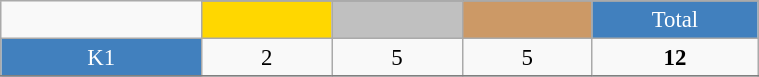<table class="wikitable"  style="font-size:95%; text-align:center; border:gray solid 1px; width:40%;">
<tr>
<td rowspan="2" style="width:3%;"></td>
</tr>
<tr>
<td style="width:2%;" bgcolor=gold></td>
<td style="width:2%;" bgcolor=silver></td>
<td style="width:2%;" bgcolor=cc9966></td>
<td style="width:2%; background-color:#4180be; color:white;">Total</td>
</tr>
<tr>
<td style="background-color:#4180be; color:white;">K1</td>
<td>2</td>
<td>5</td>
<td>5</td>
<td><strong>12</strong></td>
</tr>
<tr>
</tr>
</table>
